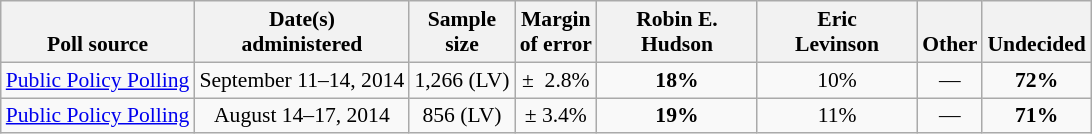<table class="wikitable" style="font-size:90%;text-align:center;">
<tr valign=bottom>
<th>Poll source</th>
<th>Date(s)<br>administered</th>
<th>Sample<br>size</th>
<th>Margin<br>of error</th>
<th style="width:100px;">Robin E.<br>Hudson</th>
<th style="width:100px;">Eric<br>Levinson</th>
<th>Other</th>
<th>Undecided</th>
</tr>
<tr>
<td style="text-align:left;"><a href='#'>Public Policy Polling</a></td>
<td>September 11–14, 2014</td>
<td>1,266 (LV)</td>
<td>±  2.8%</td>
<td><strong>18%</strong></td>
<td>10%</td>
<td>—</td>
<td><strong>72%</strong></td>
</tr>
<tr>
<td style="text-align:left;"><a href='#'>Public Policy Polling</a></td>
<td>August 14–17, 2014</td>
<td>856 (LV)</td>
<td>± 3.4%</td>
<td><strong>19%</strong></td>
<td>11%</td>
<td>—</td>
<td><strong>71%</strong></td>
</tr>
</table>
